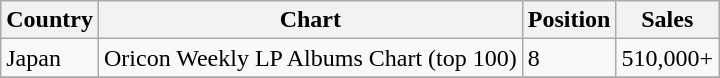<table class="wikitable">
<tr>
<th>Country</th>
<th>Chart</th>
<th>Position</th>
<th>Sales</th>
</tr>
<tr>
<td>Japan</td>
<td>Oricon Weekly LP Albums Chart (top 100)</td>
<td>8</td>
<td>510,000+</td>
</tr>
<tr>
</tr>
</table>
